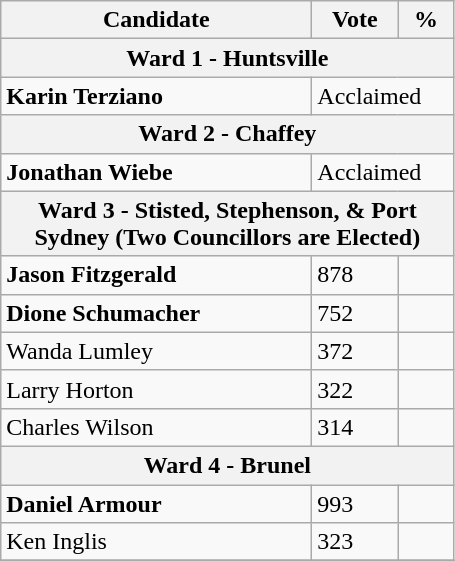<table class="wikitable">
<tr>
<th bgcolor="#DDDDFF" width="200px">Candidate</th>
<th bgcolor="#DDDDFF" width="50px">Vote</th>
<th bgcolor="#DDDDFF" width="30px">%</th>
</tr>
<tr>
<th colspan="3">Ward 1 - Huntsville</th>
</tr>
<tr>
<td><strong>Karin Terziano</strong></td>
<td colspan="2">Acclaimed</td>
</tr>
<tr>
<th colspan="3">Ward 2 - Chaffey</th>
</tr>
<tr>
<td><strong>Jonathan Wiebe</strong></td>
<td colspan="2">Acclaimed</td>
</tr>
<tr>
<th colspan="3">Ward 3 - Stisted, Stephenson, & Port Sydney (Two Councillors are Elected)</th>
</tr>
<tr>
<td><strong>Jason Fitzgerald</strong></td>
<td>878</td>
<td></td>
</tr>
<tr>
<td><strong>Dione Schumacher</strong></td>
<td>752</td>
<td></td>
</tr>
<tr>
<td>Wanda Lumley</td>
<td>372</td>
<td></td>
</tr>
<tr>
<td>Larry Horton</td>
<td>322</td>
<td></td>
</tr>
<tr>
<td>Charles Wilson</td>
<td>314</td>
<td></td>
</tr>
<tr>
<th colspan="3">Ward 4 - Brunel</th>
</tr>
<tr>
<td><strong>Daniel Armour</strong></td>
<td>993</td>
<td></td>
</tr>
<tr>
<td>Ken Inglis</td>
<td>323</td>
<td></td>
</tr>
<tr>
</tr>
</table>
